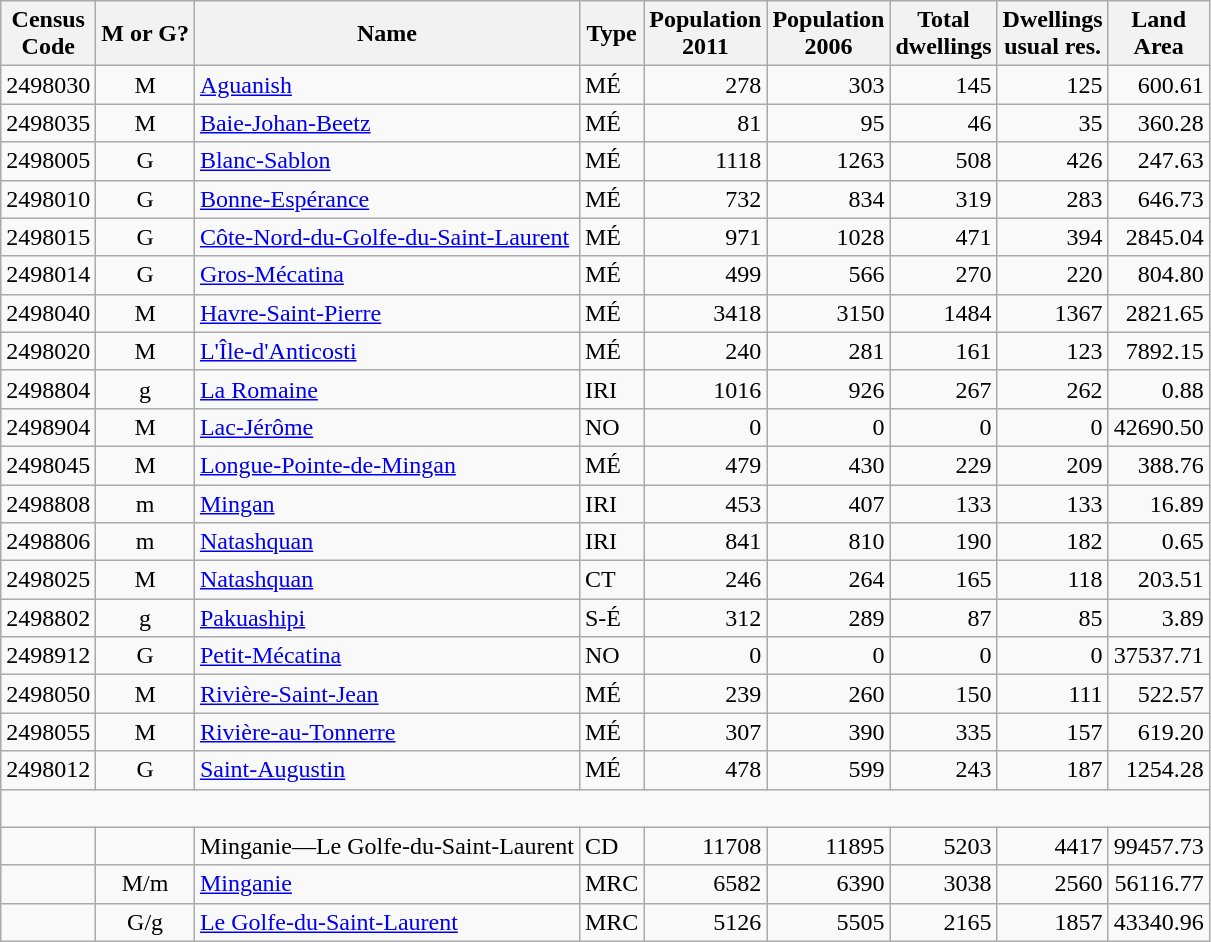<table class="wikitable sortable">
<tr>
<th>Census<br>Code</th>
<th>M or G?</th>
<th>Name</th>
<th>Type</th>
<th>Population<br>2011</th>
<th>Population<br>2006</th>
<th>Total<br>dwellings</th>
<th>Dwellings<br>usual res.</th>
<th>Land<br>Area</th>
</tr>
<tr>
<td>2498030</td>
<td align="center">M</td>
<td><a href='#'>Aguanish</a></td>
<td>MÉ</td>
<td align="right">278</td>
<td align="right">303</td>
<td align="right">145</td>
<td align="right">125</td>
<td align="right">600.61</td>
</tr>
<tr>
<td>2498035</td>
<td align="center">M</td>
<td><a href='#'>Baie-Johan-Beetz</a></td>
<td>MÉ</td>
<td align="right">81</td>
<td align="right">95</td>
<td align="right">46</td>
<td align="right">35</td>
<td align="right">360.28</td>
</tr>
<tr>
<td>2498005</td>
<td align="center">G</td>
<td><a href='#'>Blanc-Sablon</a></td>
<td>MÉ</td>
<td align="right">1118</td>
<td align="right">1263</td>
<td align="right">508</td>
<td align="right">426</td>
<td align="right">247.63</td>
</tr>
<tr>
<td>2498010</td>
<td align="center">G</td>
<td><a href='#'>Bonne-Espérance</a></td>
<td>MÉ</td>
<td align="right">732</td>
<td align="right">834</td>
<td align="right">319</td>
<td align="right">283</td>
<td align="right">646.73</td>
</tr>
<tr>
<td>2498015</td>
<td align="center">G</td>
<td><a href='#'>Côte-Nord-du-Golfe-du-Saint-Laurent</a></td>
<td>MÉ</td>
<td align="right">971</td>
<td align="right">1028</td>
<td align="right">471</td>
<td align="right">394</td>
<td align="right">2845.04</td>
</tr>
<tr>
<td>2498014</td>
<td align="center">G</td>
<td><a href='#'>Gros-Mécatina</a></td>
<td>MÉ</td>
<td align="right">499</td>
<td align="right">566</td>
<td align="right">270</td>
<td align="right">220</td>
<td align="right">804.80</td>
</tr>
<tr>
<td>2498040</td>
<td align="center">M</td>
<td><a href='#'>Havre-Saint-Pierre</a></td>
<td>MÉ</td>
<td align="right">3418</td>
<td align="right">3150</td>
<td align="right">1484</td>
<td align="right">1367</td>
<td align="right">2821.65</td>
</tr>
<tr>
<td>2498020</td>
<td align="center">M</td>
<td><a href='#'>L'Île-d'Anticosti</a></td>
<td>MÉ</td>
<td align="right">240</td>
<td align="right">281</td>
<td align="right">161</td>
<td align="right">123</td>
<td align="right">7892.15</td>
</tr>
<tr>
<td>2498804</td>
<td align="center">g</td>
<td><a href='#'>La Romaine</a></td>
<td>IRI</td>
<td align="right">1016</td>
<td align="right">926</td>
<td align="right">267</td>
<td align="right">262</td>
<td align="right">0.88</td>
</tr>
<tr>
<td>2498904</td>
<td align="center">M</td>
<td><a href='#'>Lac-Jérôme</a></td>
<td>NO</td>
<td align="right">0</td>
<td align="right">0</td>
<td align="right">0</td>
<td align="right">0</td>
<td align="right">42690.50</td>
</tr>
<tr>
<td>2498045</td>
<td align="center">M</td>
<td><a href='#'>Longue-Pointe-de-Mingan</a></td>
<td>MÉ</td>
<td align="right">479</td>
<td align="right">430</td>
<td align="right">229</td>
<td align="right">209</td>
<td align="right">388.76</td>
</tr>
<tr>
<td>2498808</td>
<td align="center">m</td>
<td><a href='#'>Mingan</a></td>
<td>IRI</td>
<td align="right">453</td>
<td align="right">407</td>
<td align="right">133</td>
<td align="right">133</td>
<td align="right">16.89</td>
</tr>
<tr>
<td>2498806</td>
<td align="center">m</td>
<td><a href='#'>Natashquan</a></td>
<td>IRI</td>
<td align="right">841</td>
<td align="right">810</td>
<td align="right">190</td>
<td align="right">182</td>
<td align="right">0.65</td>
</tr>
<tr>
<td>2498025</td>
<td align="center">M</td>
<td><a href='#'>Natashquan</a></td>
<td>CT</td>
<td align="right">246</td>
<td align="right">264</td>
<td align="right">165</td>
<td align="right">118</td>
<td align="right">203.51</td>
</tr>
<tr>
<td>2498802</td>
<td align="center">g</td>
<td><a href='#'>Pakuashipi</a></td>
<td>S-É</td>
<td align="right">312</td>
<td align="right">289</td>
<td align="right">87</td>
<td align="right">85</td>
<td align="right">3.89</td>
</tr>
<tr>
<td>2498912</td>
<td align="center">G</td>
<td><a href='#'>Petit-Mécatina</a></td>
<td>NO</td>
<td align="right">0</td>
<td align="right">0</td>
<td align="right">0</td>
<td align="right">0</td>
<td align="right">37537.71</td>
</tr>
<tr>
<td>2498050</td>
<td align="center">M</td>
<td><a href='#'>Rivière-Saint-Jean</a></td>
<td>MÉ</td>
<td align="right">239</td>
<td align="right">260</td>
<td align="right">150</td>
<td align="right">111</td>
<td align="right">522.57</td>
</tr>
<tr>
<td>2498055</td>
<td align="center">M</td>
<td><a href='#'>Rivière-au-Tonnerre</a></td>
<td>MÉ</td>
<td align="right">307</td>
<td align="right">390</td>
<td align="right">335</td>
<td align="right">157</td>
<td align="right">619.20</td>
</tr>
<tr>
<td>2498012</td>
<td align="center">G</td>
<td><a href='#'>Saint-Augustin</a></td>
<td>MÉ</td>
<td align="right">478</td>
<td align="right">599</td>
<td align="right">243</td>
<td align="right">187</td>
<td align="right">1254.28</td>
</tr>
<tr>
<td colspan="9"> </td>
</tr>
<tr>
<td></td>
<td align="center"></td>
<td>Minganie—Le Golfe-du-Saint-Laurent</td>
<td>CD</td>
<td align="right">11708</td>
<td align="right">11895</td>
<td align="right">5203</td>
<td align="right">4417</td>
<td align="right">99457.73</td>
</tr>
<tr>
<td></td>
<td align="center">M/m</td>
<td><a href='#'>Minganie</a></td>
<td>MRC</td>
<td align="right">6582</td>
<td align="right">6390</td>
<td align="right">3038</td>
<td align="right">2560</td>
<td align="right">56116.77</td>
</tr>
<tr>
<td></td>
<td align="center">G/g</td>
<td><a href='#'>Le Golfe-du-Saint-Laurent</a></td>
<td>MRC</td>
<td align="right">5126</td>
<td align="right">5505</td>
<td align="right">2165</td>
<td align="right">1857</td>
<td align="right">43340.96</td>
</tr>
</table>
